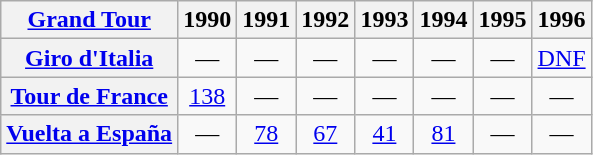<table class="wikitable plainrowheaders">
<tr>
<th scope="col"><a href='#'>Grand Tour</a></th>
<th scope="col">1990</th>
<th scope="col">1991</th>
<th scope="col">1992</th>
<th scope="col">1993</th>
<th scope="col">1994</th>
<th scope="col">1995</th>
<th scope="col">1996</th>
</tr>
<tr style="text-align:center;">
<th scope="row"> <a href='#'>Giro d'Italia</a></th>
<td>—</td>
<td>—</td>
<td>—</td>
<td>—</td>
<td>—</td>
<td>—</td>
<td><a href='#'>DNF</a></td>
</tr>
<tr style="text-align:center;">
<th scope="row"> <a href='#'>Tour de France</a></th>
<td><a href='#'>138</a></td>
<td>—</td>
<td>—</td>
<td>—</td>
<td>—</td>
<td>—</td>
<td>—</td>
</tr>
<tr style="text-align:center;">
<th scope="row"> <a href='#'>Vuelta a España</a></th>
<td>—</td>
<td><a href='#'>78</a></td>
<td><a href='#'>67</a></td>
<td><a href='#'>41</a></td>
<td><a href='#'>81</a></td>
<td>—</td>
<td>—</td>
</tr>
</table>
